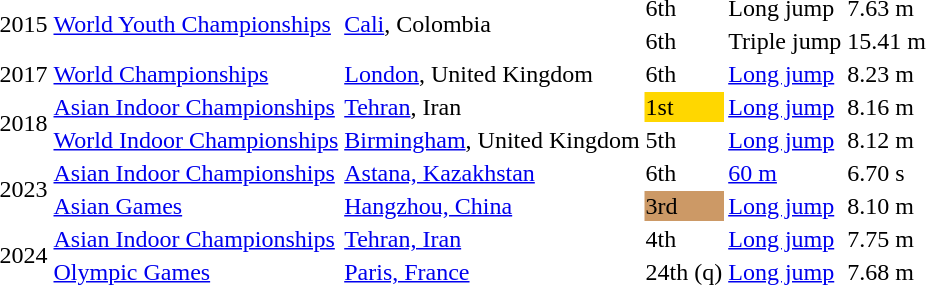<table>
<tr>
<td rowspan=2>2015</td>
<td rowspan=2><a href='#'>World Youth Championships</a></td>
<td rowspan=2><a href='#'>Cali</a>, Colombia</td>
<td>6th</td>
<td>Long jump</td>
<td>7.63 m</td>
</tr>
<tr>
<td>6th</td>
<td>Triple jump</td>
<td>15.41 m</td>
</tr>
<tr>
<td>2017</td>
<td><a href='#'>World Championships</a></td>
<td><a href='#'>London</a>, United Kingdom</td>
<td>6th</td>
<td><a href='#'>Long jump</a></td>
<td>8.23 m</td>
</tr>
<tr>
<td rowspan=2>2018</td>
<td><a href='#'>Asian Indoor Championships</a></td>
<td><a href='#'>Tehran</a>, Iran</td>
<td bgcolor=gold>1st</td>
<td><a href='#'>Long jump</a></td>
<td>8.16 m</td>
</tr>
<tr>
<td><a href='#'>World Indoor Championships</a></td>
<td><a href='#'>Birmingham</a>, United Kingdom</td>
<td>5th</td>
<td><a href='#'>Long jump</a></td>
<td>8.12 m</td>
</tr>
<tr>
<td rowspan=2>2023</td>
<td><a href='#'>Asian Indoor Championships</a></td>
<td><a href='#'>Astana, Kazakhstan</a></td>
<td>6th</td>
<td><a href='#'>60 m</a></td>
<td>6.70 s</td>
</tr>
<tr>
<td><a href='#'>Asian Games</a></td>
<td><a href='#'>Hangzhou, China</a></td>
<td bgcolor=cc9966>3rd</td>
<td><a href='#'>Long jump</a></td>
<td>8.10 m</td>
</tr>
<tr>
<td rowspan=2>2024</td>
<td><a href='#'>Asian Indoor Championships</a></td>
<td><a href='#'>Tehran, Iran</a></td>
<td>4th</td>
<td><a href='#'>Long jump</a></td>
<td>7.75 m</td>
</tr>
<tr>
<td><a href='#'>Olympic Games</a></td>
<td><a href='#'>Paris, France</a></td>
<td>24th (q)</td>
<td><a href='#'>Long jump</a></td>
<td>7.68 m</td>
</tr>
</table>
